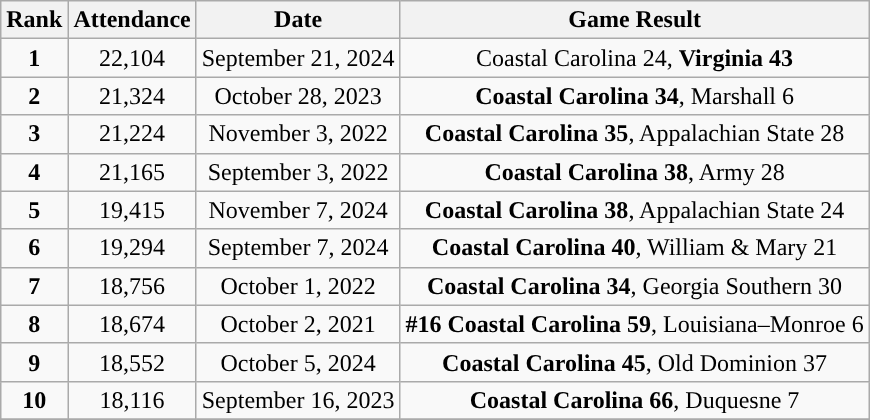<table class="wikitable">
<tr>
<th>Rank</th>
<th>Attendance</th>
<th>Date</th>
<th>Game Result</th>
</tr>
<tr align="center">
<td><strong>1</strong></td>
<td>22,104</td>
<td>September 21, 2024</td>
<td>Coastal Carolina 24, <strong>Virginia 43</strong></td>
</tr>
<tr align="center">
<td><strong>2</strong></td>
<td>21,324</td>
<td>October 28, 2023</td>
<td><strong>Coastal Carolina 34</strong>, Marshall 6</td>
</tr>
<tr align="center">
<td><strong>3</strong></td>
<td>21,224</td>
<td>November 3, 2022</td>
<td><strong>Coastal Carolina 35</strong>, Appalachian State 28</td>
</tr>
<tr align="center">
<td><strong>4</strong></td>
<td>21,165</td>
<td>September 3, 2022</td>
<td><strong>Coastal Carolina 38</strong>, Army 28</td>
</tr>
<tr align="center">
<td><strong>5</strong></td>
<td>19,415</td>
<td>November 7, 2024</td>
<td><strong> Coastal Carolina 38</strong>, Appalachian State 24</td>
</tr>
<tr align="center">
<td><strong>6</strong></td>
<td>19,294</td>
<td>September 7, 2024</td>
<td><strong> Coastal Carolina 40</strong>, William & Mary 21</td>
</tr>
<tr align="center">
<td><strong>7</strong></td>
<td>18,756</td>
<td>October 1, 2022</td>
<td><strong> Coastal Carolina 34</strong>, Georgia Southern 30</td>
</tr>
<tr align="center">
<td><strong>8</strong></td>
<td>18,674</td>
<td>October 2, 2021</td>
<td><strong>#16 Coastal Carolina 59</strong>, Louisiana–Monroe 6</td>
</tr>
<tr align="center">
<td><strong>9</strong></td>
<td>18,552</td>
<td>October 5, 2024</td>
<td><strong>Coastal Carolina 45</strong>, Old Dominion 37</td>
</tr>
<tr align="center">
<td><strong>10</strong></td>
<td>18,116</td>
<td>September 16, 2023</td>
<td><strong>Coastal Carolina 66</strong>, Duquesne 7</td>
</tr>
<tr>
</tr>
</table>
